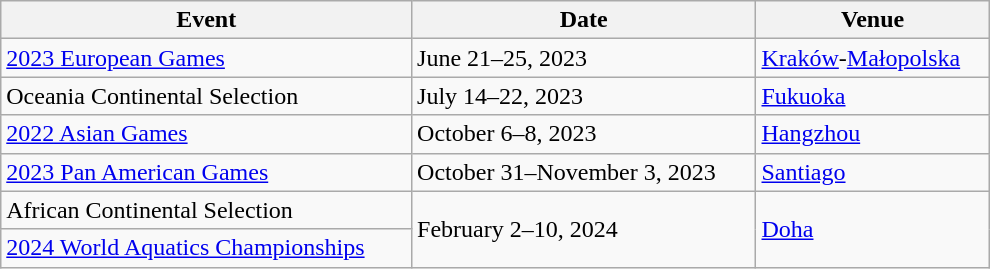<table class="wikitable" width=660>
<tr>
<th>Event</th>
<th>Date</th>
<th>Venue</th>
</tr>
<tr>
<td><a href='#'>2023 European Games</a></td>
<td>June 21–25, 2023</td>
<td> <a href='#'>Kraków</a>-<a href='#'>Małopolska</a></td>
</tr>
<tr>
<td>Oceania Continental Selection</td>
<td>July 14–22, 2023</td>
<td> <a href='#'>Fukuoka</a></td>
</tr>
<tr>
<td><a href='#'>2022 Asian Games</a></td>
<td>October 6–8, 2023</td>
<td> <a href='#'>Hangzhou</a></td>
</tr>
<tr>
<td><a href='#'>2023 Pan American Games</a></td>
<td>October 31–November 3, 2023</td>
<td> <a href='#'>Santiago</a></td>
</tr>
<tr>
<td>African Continental Selection</td>
<td rowspan=2>February 2–10, 2024</td>
<td rowspan=2> <a href='#'>Doha</a></td>
</tr>
<tr>
<td><a href='#'>2024 World Aquatics Championships</a></td>
</tr>
</table>
